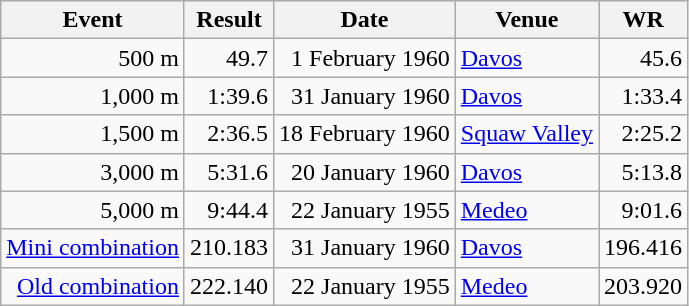<table class="wikitable">
<tr>
<th>Event</th>
<th>Result</th>
<th>Date</th>
<th>Venue</th>
<th>WR</th>
</tr>
<tr align="right">
<td>500 m</td>
<td>49.7</td>
<td>1 February 1960</td>
<td align="left"><a href='#'>Davos</a></td>
<td>45.6</td>
</tr>
<tr align="right">
<td>1,000 m</td>
<td>1:39.6</td>
<td>31 January 1960</td>
<td align="left"><a href='#'>Davos</a></td>
<td>1:33.4</td>
</tr>
<tr align="right">
<td>1,500 m</td>
<td>2:36.5</td>
<td>18 February 1960</td>
<td align="left"><a href='#'>Squaw Valley</a></td>
<td>2:25.2</td>
</tr>
<tr align="right">
<td>3,000 m</td>
<td>5:31.6</td>
<td>20 January 1960</td>
<td align="left"><a href='#'>Davos</a></td>
<td>5:13.8</td>
</tr>
<tr align="right">
<td>5,000 m</td>
<td>9:44.4</td>
<td>22 January 1955</td>
<td align="left"><a href='#'>Medeo</a></td>
<td>9:01.6</td>
</tr>
<tr align="right">
<td><a href='#'>Mini combination</a></td>
<td>210.183</td>
<td>31 January 1960</td>
<td align="left"><a href='#'>Davos</a></td>
<td>196.416</td>
</tr>
<tr align="right">
<td><a href='#'>Old combination</a></td>
<td>222.140</td>
<td>22 January 1955</td>
<td align="left"><a href='#'>Medeo</a></td>
<td>203.920</td>
</tr>
</table>
